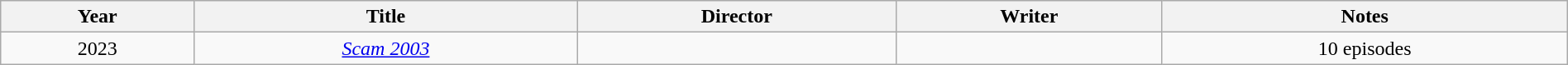<table class="wikitable sortable" style="width: 100%; text-align: center;">
<tr>
<th>Year</th>
<th>Title</th>
<th>Director</th>
<th>Writer</th>
<th>Notes</th>
</tr>
<tr>
<td>2023</td>
<td><em><a href='#'>Scam 2003</a></em></td>
<td></td>
<td></td>
<td>10 episodes</td>
</tr>
</table>
